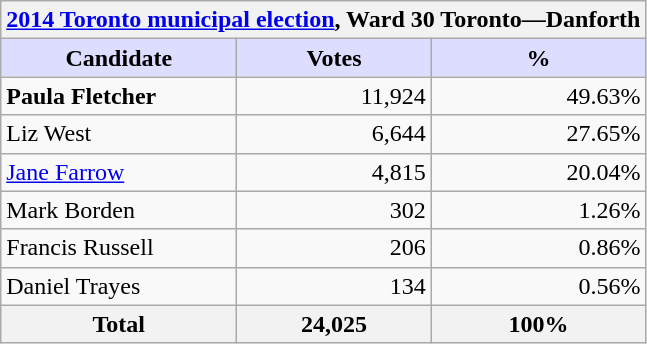<table class="wikitable">
<tr>
<th colspan="3"><a href='#'>2014 Toronto municipal election</a>, Ward 30 Toronto—Danforth</th>
</tr>
<tr>
<th style="background:#ddf; width:150px;">Candidate</th>
<th style="background:#ddf;">Votes</th>
<th style="background:#ddf;">%</th>
</tr>
<tr>
<td><strong>Paula Fletcher</strong></td>
<td align="right">11,924</td>
<td align="right">49.63%</td>
</tr>
<tr>
<td>Liz West</td>
<td align="right">6,644</td>
<td align="right">27.65%</td>
</tr>
<tr>
<td><a href='#'>Jane Farrow</a></td>
<td align="right">4,815</td>
<td align="right">20.04%</td>
</tr>
<tr>
<td>Mark Borden</td>
<td align="right">302</td>
<td align="right">1.26%</td>
</tr>
<tr>
<td>Francis Russell</td>
<td align="right">206</td>
<td align="right">0.86%</td>
</tr>
<tr>
<td>Daniel Trayes</td>
<td align="right">134</td>
<td align="right">0.56%</td>
</tr>
<tr>
<th>Total</th>
<th align="right">24,025</th>
<th align="right">100%</th>
</tr>
</table>
